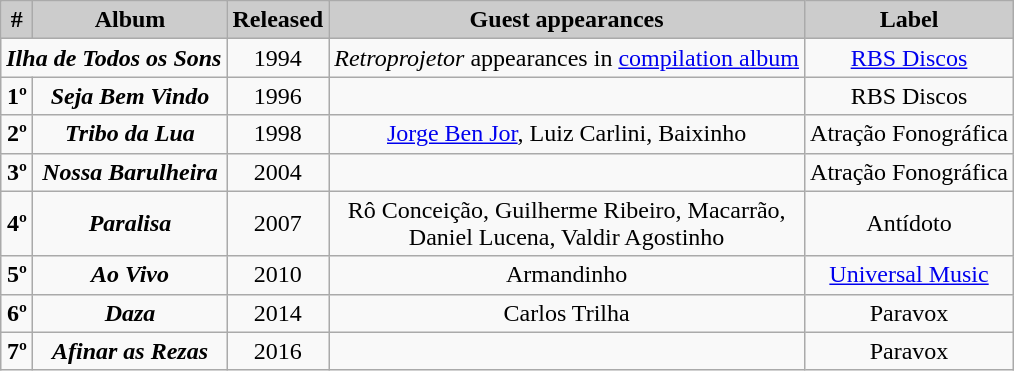<table class="wikitable">
<tr>
<td align="center" bgcolor=#cccccc><strong>#</strong></td>
<td align="center" bgcolor=#cccccc><strong>Album</strong></td>
<td align="center" bgcolor=#cccccc><strong>Released</strong></td>
<td align="center" bgcolor=#cccccc><strong>Guest appearances</strong></td>
<td align="center" bgcolor=#cccccc><strong>Label</strong></td>
</tr>
<tr align="center">
<td colspan=2><strong><em>Ilha de Todos os Sons</em></strong></td>
<td>1994</td>
<td><em>Retroprojetor</em> appearances in <a href='#'>compilation album</a></td>
<td><a href='#'>RBS Discos</a></td>
</tr>
<tr align="center">
<td><strong>1º</strong></td>
<td><strong><em>Seja Bem Vindo</em></strong></td>
<td>1996</td>
<td></td>
<td>RBS Discos</td>
</tr>
<tr align="center">
<td><strong>2º</strong></td>
<td><strong><em>Tribo da Lua</em></strong></td>
<td>1998</td>
<td><a href='#'>Jorge Ben Jor</a>, Luiz Carlini, Baixinho</td>
<td>Atração Fonográfica</td>
</tr>
<tr align="center">
<td><strong>3º</strong></td>
<td><strong><em>Nossa Barulheira</em></strong></td>
<td>2004</td>
<td></td>
<td>Atração Fonográfica</td>
</tr>
<tr align="center">
<td><strong>4º</strong></td>
<td><strong><em>Paralisa</em></strong></td>
<td>2007</td>
<td>Rô Conceição, Guilherme Ribeiro, Macarrão,<br>Daniel Lucena, Valdir Agostinho</td>
<td>Antídoto</td>
</tr>
<tr align="center">
<td><strong>5º</strong></td>
<td><strong><em>Ao Vivo</em></strong></td>
<td>2010</td>
<td>Armandinho</td>
<td><a href='#'>Universal Music</a></td>
</tr>
<tr align="center">
<td><strong>6º</strong></td>
<td><strong><em>Daza</em></strong></td>
<td>2014</td>
<td>Carlos Trilha</td>
<td>Paravox</td>
</tr>
<tr align="center">
<td><strong>7º</strong></td>
<td><strong><em>Afinar as Rezas</em></strong></td>
<td>2016</td>
<td></td>
<td>Paravox</td>
</tr>
</table>
